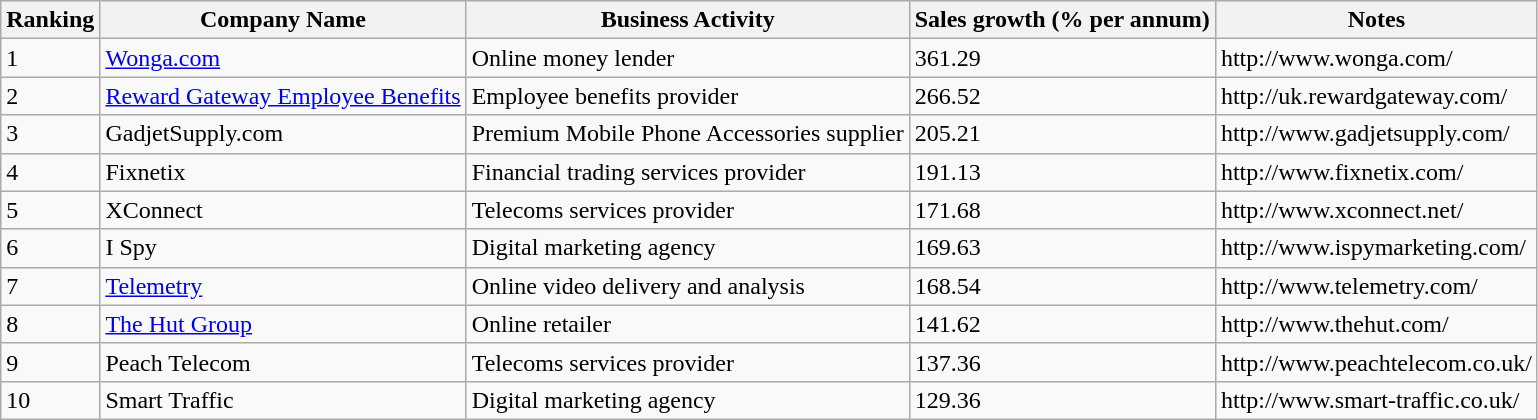<table class="wikitable sortable">
<tr>
<th>Ranking</th>
<th>Company Name</th>
<th>Business Activity</th>
<th>Sales growth (% per annum)</th>
<th>Notes</th>
</tr>
<tr>
<td>1</td>
<td><a href='#'>Wonga.com</a></td>
<td>Online money lender</td>
<td>361.29</td>
<td>http://www.wonga.com/</td>
</tr>
<tr>
<td>2</td>
<td><a href='#'>Reward Gateway Employee Benefits</a></td>
<td>Employee benefits provider</td>
<td>266.52</td>
<td>http://uk.rewardgateway.com/</td>
</tr>
<tr>
<td>3</td>
<td>GadjetSupply.com</td>
<td>Premium Mobile Phone Accessories supplier</td>
<td>205.21</td>
<td>http://www.gadjetsupply.com/</td>
</tr>
<tr>
<td>4</td>
<td>Fixnetix</td>
<td>Financial trading services provider</td>
<td>191.13</td>
<td>http://www.fixnetix.com/</td>
</tr>
<tr>
<td>5</td>
<td>XConnect</td>
<td>Telecoms services provider</td>
<td>171.68</td>
<td>http://www.xconnect.net/</td>
</tr>
<tr>
<td>6</td>
<td>I Spy</td>
<td>Digital marketing agency</td>
<td>169.63</td>
<td>http://www.ispymarketing.com/</td>
</tr>
<tr>
<td>7</td>
<td><a href='#'>Telemetry</a></td>
<td>Online video delivery and analysis</td>
<td>168.54</td>
<td>http://www.telemetry.com/</td>
</tr>
<tr>
<td>8</td>
<td><a href='#'>The Hut Group</a></td>
<td>Online retailer</td>
<td>141.62</td>
<td>http://www.thehut.com/</td>
</tr>
<tr>
<td>9</td>
<td>Peach Telecom</td>
<td>Telecoms services provider</td>
<td>137.36</td>
<td>http://www.peachtelecom.co.uk/</td>
</tr>
<tr>
<td>10</td>
<td>Smart Traffic</td>
<td>Digital marketing agency</td>
<td>129.36</td>
<td>http://www.smart-traffic.co.uk/</td>
</tr>
</table>
